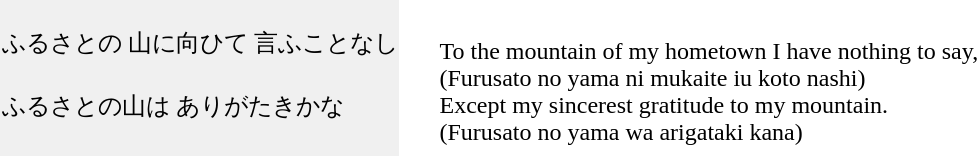<table>
<tr>
<td bgcolor=#F0F0F0><br>ふるさとの 山に向ひて 言ふことなし<br>
　<br>
ふるさとの山は ありがたきかな<br>
　<br></td>
<td>     </td>
<td><br>To the mountain of my hometown I have nothing to say,<br>
(Furusato no yama ni mukaite iu koto nashi)<br>
Except my sincerest gratitude to my mountain.<br>
(Furusato no yama wa arigataki kana)<br></td>
</tr>
</table>
